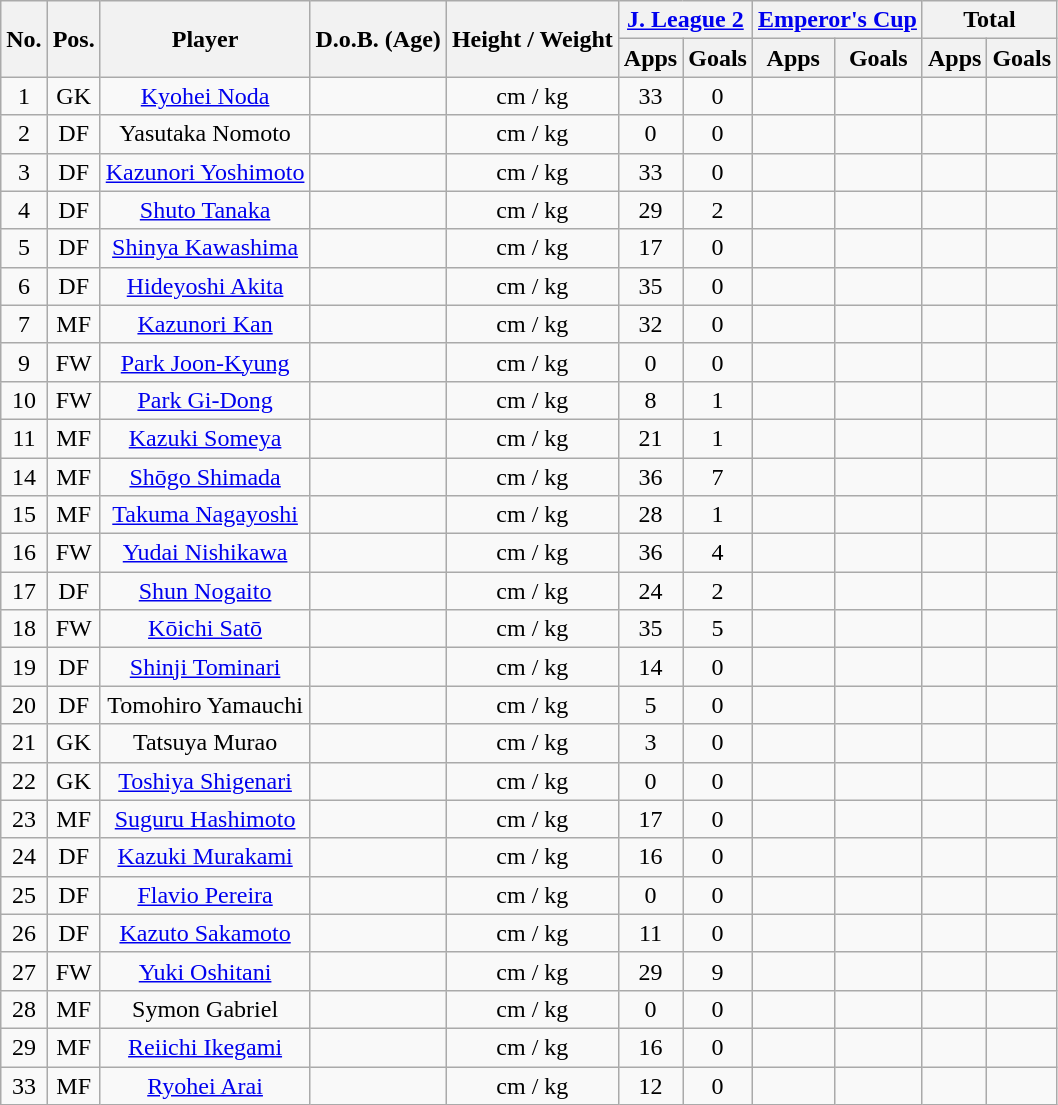<table class="wikitable" style="text-align:center;">
<tr>
<th rowspan="2">No.</th>
<th rowspan="2">Pos.</th>
<th rowspan="2">Player</th>
<th rowspan="2">D.o.B. (Age)</th>
<th rowspan="2">Height / Weight</th>
<th colspan="2"><a href='#'>J. League 2</a></th>
<th colspan="2"><a href='#'>Emperor's Cup</a></th>
<th colspan="2">Total</th>
</tr>
<tr>
<th>Apps</th>
<th>Goals</th>
<th>Apps</th>
<th>Goals</th>
<th>Apps</th>
<th>Goals</th>
</tr>
<tr>
<td>1</td>
<td>GK</td>
<td><a href='#'>Kyohei Noda</a></td>
<td></td>
<td>cm / kg</td>
<td>33</td>
<td>0</td>
<td></td>
<td></td>
<td></td>
<td></td>
</tr>
<tr>
<td>2</td>
<td>DF</td>
<td>Yasutaka Nomoto</td>
<td></td>
<td>cm / kg</td>
<td>0</td>
<td>0</td>
<td></td>
<td></td>
<td></td>
<td></td>
</tr>
<tr>
<td>3</td>
<td>DF</td>
<td><a href='#'>Kazunori Yoshimoto</a></td>
<td></td>
<td>cm / kg</td>
<td>33</td>
<td>0</td>
<td></td>
<td></td>
<td></td>
<td></td>
</tr>
<tr>
<td>4</td>
<td>DF</td>
<td><a href='#'>Shuto Tanaka</a></td>
<td></td>
<td>cm / kg</td>
<td>29</td>
<td>2</td>
<td></td>
<td></td>
<td></td>
<td></td>
</tr>
<tr>
<td>5</td>
<td>DF</td>
<td><a href='#'>Shinya Kawashima</a></td>
<td></td>
<td>cm / kg</td>
<td>17</td>
<td>0</td>
<td></td>
<td></td>
<td></td>
<td></td>
</tr>
<tr>
<td>6</td>
<td>DF</td>
<td><a href='#'>Hideyoshi Akita</a></td>
<td></td>
<td>cm / kg</td>
<td>35</td>
<td>0</td>
<td></td>
<td></td>
<td></td>
<td></td>
</tr>
<tr>
<td>7</td>
<td>MF</td>
<td><a href='#'>Kazunori Kan</a></td>
<td></td>
<td>cm / kg</td>
<td>32</td>
<td>0</td>
<td></td>
<td></td>
<td></td>
<td></td>
</tr>
<tr>
<td>9</td>
<td>FW</td>
<td><a href='#'>Park Joon-Kyung</a></td>
<td></td>
<td>cm / kg</td>
<td>0</td>
<td>0</td>
<td></td>
<td></td>
<td></td>
<td></td>
</tr>
<tr>
<td>10</td>
<td>FW</td>
<td><a href='#'>Park Gi-Dong</a></td>
<td></td>
<td>cm / kg</td>
<td>8</td>
<td>1</td>
<td></td>
<td></td>
<td></td>
<td></td>
</tr>
<tr>
<td>11</td>
<td>MF</td>
<td><a href='#'>Kazuki Someya</a></td>
<td></td>
<td>cm / kg</td>
<td>21</td>
<td>1</td>
<td></td>
<td></td>
<td></td>
<td></td>
</tr>
<tr>
<td>14</td>
<td>MF</td>
<td><a href='#'>Shōgo Shimada</a></td>
<td></td>
<td>cm / kg</td>
<td>36</td>
<td>7</td>
<td></td>
<td></td>
<td></td>
<td></td>
</tr>
<tr>
<td>15</td>
<td>MF</td>
<td><a href='#'>Takuma Nagayoshi</a></td>
<td></td>
<td>cm / kg</td>
<td>28</td>
<td>1</td>
<td></td>
<td></td>
<td></td>
<td></td>
</tr>
<tr>
<td>16</td>
<td>FW</td>
<td><a href='#'>Yudai Nishikawa</a></td>
<td></td>
<td>cm / kg</td>
<td>36</td>
<td>4</td>
<td></td>
<td></td>
<td></td>
<td></td>
</tr>
<tr>
<td>17</td>
<td>DF</td>
<td><a href='#'>Shun Nogaito</a></td>
<td></td>
<td>cm / kg</td>
<td>24</td>
<td>2</td>
<td></td>
<td></td>
<td></td>
<td></td>
</tr>
<tr>
<td>18</td>
<td>FW</td>
<td><a href='#'>Kōichi Satō</a></td>
<td></td>
<td>cm / kg</td>
<td>35</td>
<td>5</td>
<td></td>
<td></td>
<td></td>
<td></td>
</tr>
<tr>
<td>19</td>
<td>DF</td>
<td><a href='#'>Shinji Tominari</a></td>
<td></td>
<td>cm / kg</td>
<td>14</td>
<td>0</td>
<td></td>
<td></td>
<td></td>
<td></td>
</tr>
<tr>
<td>20</td>
<td>DF</td>
<td>Tomohiro Yamauchi</td>
<td></td>
<td>cm / kg</td>
<td>5</td>
<td>0</td>
<td></td>
<td></td>
<td></td>
<td></td>
</tr>
<tr>
<td>21</td>
<td>GK</td>
<td>Tatsuya Murao</td>
<td></td>
<td>cm / kg</td>
<td>3</td>
<td>0</td>
<td></td>
<td></td>
<td></td>
<td></td>
</tr>
<tr>
<td>22</td>
<td>GK</td>
<td><a href='#'>Toshiya Shigenari</a></td>
<td></td>
<td>cm / kg</td>
<td>0</td>
<td>0</td>
<td></td>
<td></td>
<td></td>
<td></td>
</tr>
<tr>
<td>23</td>
<td>MF</td>
<td><a href='#'>Suguru Hashimoto</a></td>
<td></td>
<td>cm / kg</td>
<td>17</td>
<td>0</td>
<td></td>
<td></td>
<td></td>
<td></td>
</tr>
<tr>
<td>24</td>
<td>DF</td>
<td><a href='#'>Kazuki Murakami</a></td>
<td></td>
<td>cm / kg</td>
<td>16</td>
<td>0</td>
<td></td>
<td></td>
<td></td>
<td></td>
</tr>
<tr>
<td>25</td>
<td>DF</td>
<td><a href='#'>Flavio Pereira</a></td>
<td></td>
<td>cm / kg</td>
<td>0</td>
<td>0</td>
<td></td>
<td></td>
<td></td>
<td></td>
</tr>
<tr>
<td>26</td>
<td>DF</td>
<td><a href='#'>Kazuto Sakamoto</a></td>
<td></td>
<td>cm / kg</td>
<td>11</td>
<td>0</td>
<td></td>
<td></td>
<td></td>
<td></td>
</tr>
<tr>
<td>27</td>
<td>FW</td>
<td><a href='#'>Yuki Oshitani</a></td>
<td></td>
<td>cm / kg</td>
<td>29</td>
<td>9</td>
<td></td>
<td></td>
<td></td>
<td></td>
</tr>
<tr>
<td>28</td>
<td>MF</td>
<td>Symon Gabriel</td>
<td></td>
<td>cm / kg</td>
<td>0</td>
<td>0</td>
<td></td>
<td></td>
<td></td>
<td></td>
</tr>
<tr>
<td>29</td>
<td>MF</td>
<td><a href='#'>Reiichi Ikegami</a></td>
<td></td>
<td>cm / kg</td>
<td>16</td>
<td>0</td>
<td></td>
<td></td>
<td></td>
<td></td>
</tr>
<tr>
<td>33</td>
<td>MF</td>
<td><a href='#'>Ryohei Arai</a></td>
<td></td>
<td>cm / kg</td>
<td>12</td>
<td>0</td>
<td></td>
<td></td>
<td></td>
<td></td>
</tr>
</table>
